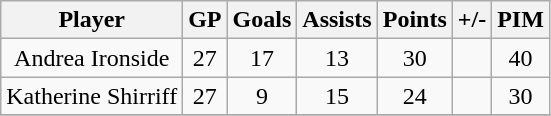<table class="wikitable">
<tr>
<th>Player</th>
<th>GP</th>
<th>Goals</th>
<th>Assists</th>
<th>Points</th>
<th>+/-</th>
<th>PIM</th>
</tr>
<tr align="center" bgcolor="">
<td>Andrea Ironside</td>
<td>27</td>
<td>17</td>
<td>13</td>
<td>30</td>
<td></td>
<td>40</td>
</tr>
<tr align="center" bgcolor="">
<td>Katherine Shirriff</td>
<td>27</td>
<td>9</td>
<td>15</td>
<td>24</td>
<td></td>
<td>30</td>
</tr>
<tr align="center" bgcolor="">
</tr>
</table>
